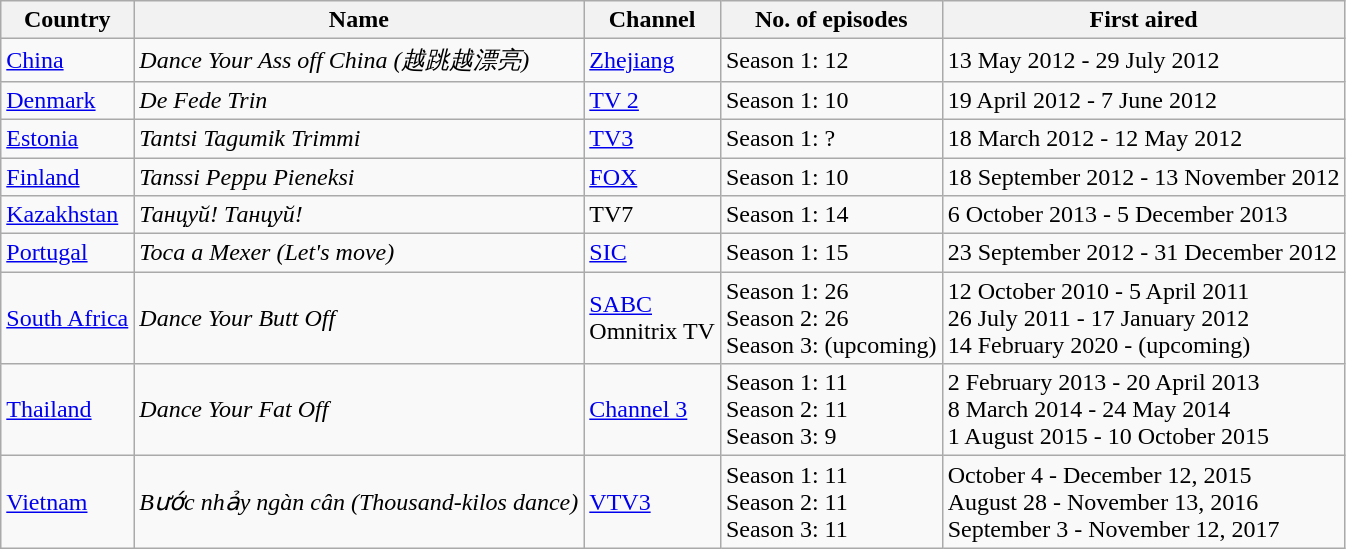<table class="wikitable">
<tr>
<th>Country</th>
<th>Name</th>
<th>Channel</th>
<th>No. of episodes</th>
<th>First aired</th>
</tr>
<tr>
<td><a href='#'>China</a></td>
<td><em>Dance Your Ass off China (越跳越漂亮)</em></td>
<td><a href='#'>Zhejiang</a></td>
<td>Season 1: 12</td>
<td>13 May 2012 - 29 July 2012</td>
</tr>
<tr>
<td><a href='#'>Denmark</a></td>
<td><em>De Fede Trin</em></td>
<td><a href='#'>TV 2</a></td>
<td>Season 1: 10</td>
<td>19 April 2012 - 7 June 2012</td>
</tr>
<tr>
<td><a href='#'>Estonia</a></td>
<td><em>Tantsi Tagumik Trimmi</em></td>
<td><a href='#'>TV3</a></td>
<td>Season 1: ?</td>
<td>18 March 2012 - 12 May 2012</td>
</tr>
<tr>
<td><a href='#'>Finland</a></td>
<td><em>Tanssi Peppu Pieneksi</em></td>
<td><a href='#'>FOX</a></td>
<td>Season 1: 10</td>
<td>18 September 2012 - 13 November 2012</td>
</tr>
<tr>
<td><a href='#'>Kazakhstan</a></td>
<td><em>Танцуй! Танцуй!</em></td>
<td>TV7</td>
<td>Season 1: 14</td>
<td>6 October 2013 - 5 December 2013</td>
</tr>
<tr>
<td><a href='#'>Portugal</a></td>
<td><em>Toca a Mexer (Let's move)</em></td>
<td><a href='#'>SIC</a></td>
<td>Season 1: 15</td>
<td>23 September 2012 - 31 December 2012</td>
</tr>
<tr>
<td><a href='#'>South Africa</a></td>
<td><em>Dance Your Butt Off</em></td>
<td><a href='#'>SABC</a> <br> Omnitrix TV</td>
<td>Season 1: 26 <br> Season 2: 26 <br> Season 3: (upcoming)</td>
<td>12 October 2010 - 5 April 2011 <br> 26 July 2011 - 17 January 2012 <br> 14 February 2020 - (upcoming)</td>
</tr>
<tr>
<td><a href='#'>Thailand</a></td>
<td><em>Dance Your Fat Off</em></td>
<td><a href='#'>Channel 3</a></td>
<td>Season 1: 11<br>Season 2: 11<br>Season 3: 9</td>
<td>2 February 2013 - 20 April 2013<br>8 March 2014 - 24 May 2014<br>1 August 2015 - 10 October 2015</td>
</tr>
<tr>
<td><a href='#'>Vietnam</a></td>
<td><em>Bước nhảy ngàn cân (Thousand-kilos dance)</em></td>
<td><a href='#'>VTV3</a></td>
<td>Season 1: 11<br>Season 2: 11 <br> Season 3: 11</td>
<td>October 4 - December 12, 2015<br>August 28 - November 13, 2016<br>September 3 - November 12, 2017 </td>
</tr>
</table>
